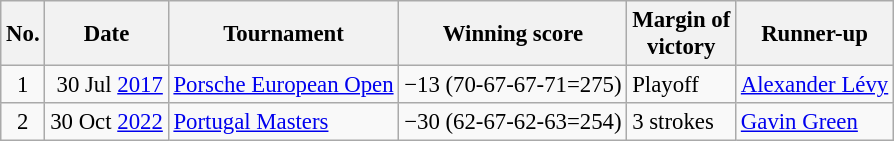<table class="wikitable" style="font-size:95%;">
<tr>
<th>No.</th>
<th>Date</th>
<th>Tournament</th>
<th>Winning score</th>
<th>Margin of<br>victory</th>
<th>Runner-up</th>
</tr>
<tr>
<td align=center>1</td>
<td align=right>30 Jul <a href='#'>2017</a></td>
<td><a href='#'>Porsche European Open</a></td>
<td>−13 (70-67-67-71=275)</td>
<td>Playoff</td>
<td> <a href='#'>Alexander Lévy</a></td>
</tr>
<tr>
<td align=center>2</td>
<td align=right>30 Oct <a href='#'>2022</a></td>
<td><a href='#'>Portugal Masters</a></td>
<td>−30 (62-67-62-63=254)</td>
<td>3 strokes</td>
<td> <a href='#'>Gavin Green</a></td>
</tr>
</table>
